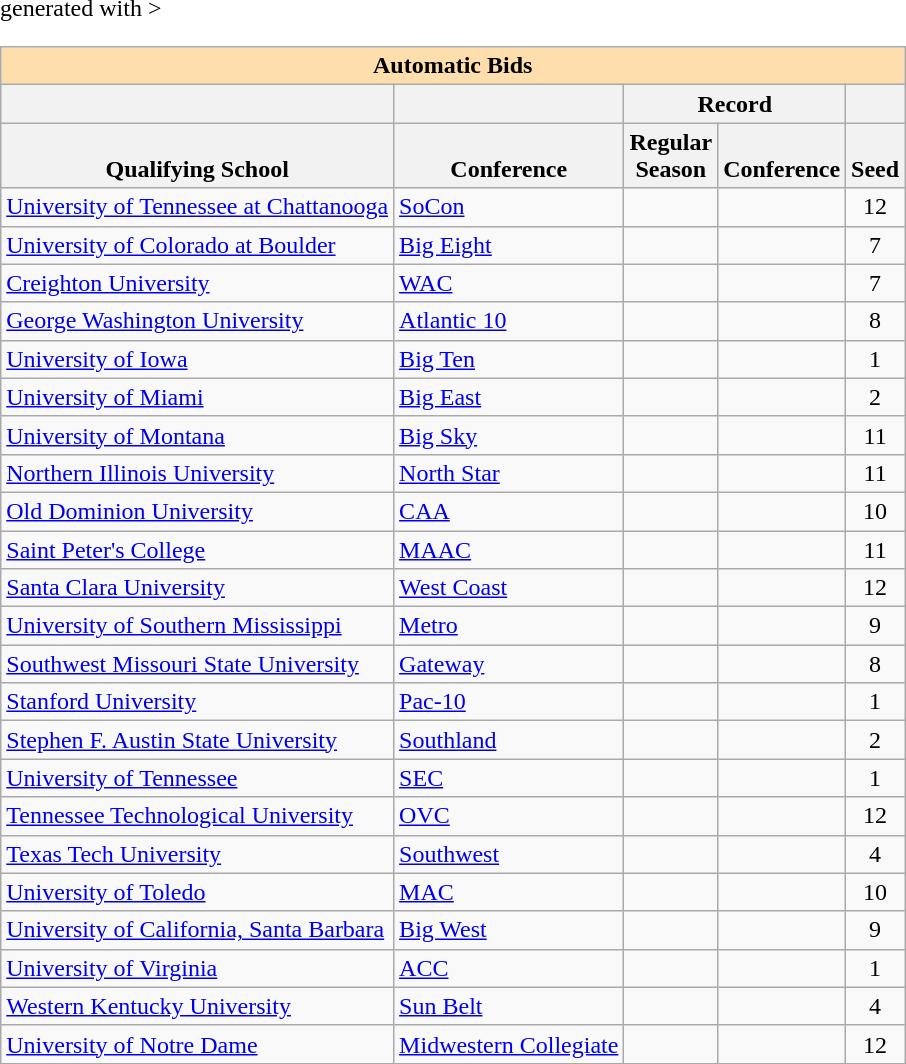<table class="wikitable sortable" <hiddentext>generated with   >
<tr>
<th style="background-color:#FFdead;font-weight:bold"   align="center" valign="bottom"  width="171" colspan="5" height="13">Automatic Bids</th>
</tr>
<tr>
<th height="13"    valign="bottom"> </th>
<th valign="bottom"> </th>
<th style="font-weight:bold"   colspan="2" align="center"  valign="bottom">Record</th>
<th valign="bottom"> </th>
</tr>
<tr style="font-weight:bold"   valign="bottom">
<th height="13">Qualifying School</th>
<th>Conference</th>
<th>Regular<br> Season</th>
<th>Conference</th>
<th>Seed</th>
</tr>
<tr>
<td height="13"  valign="bottom"><a href='#'>University of Tennessee at Chattanooga</a></td>
<td valign="bottom"><a href='#'>SoCon</a></td>
<td align="center"  valign="bottom"></td>
<td align="center"  valign="bottom"></td>
<td align="center"  valign="bottom">12</td>
</tr>
<tr>
<td height="13"  valign="bottom"><a href='#'>University of Colorado at Boulder</a></td>
<td valign="bottom"><a href='#'>Big Eight</a></td>
<td align="center"  valign="bottom"></td>
<td align="center"  valign="bottom"></td>
<td align="center"  valign="bottom">7</td>
</tr>
<tr>
<td height="13"  valign="bottom"><a href='#'>Creighton University</a></td>
<td valign="bottom"><a href='#'>WAC</a></td>
<td align="center"  valign="bottom"></td>
<td align="center"  valign="bottom"></td>
<td align="center"  valign="bottom">7</td>
</tr>
<tr>
<td height="13"  valign="bottom"><a href='#'>George Washington University</a></td>
<td valign="bottom"><a href='#'>Atlantic 10</a></td>
<td align="center"  valign="bottom"></td>
<td align="center"  valign="bottom"></td>
<td align="center"  valign="bottom">8</td>
</tr>
<tr>
<td height="13"  valign="bottom"><a href='#'>University of Iowa</a></td>
<td valign="bottom"><a href='#'>Big Ten</a></td>
<td align="center"  valign="bottom"></td>
<td align="center"  valign="bottom"></td>
<td align="center"  valign="bottom">1</td>
</tr>
<tr>
<td height="13"  valign="bottom"><a href='#'>University of Miami</a></td>
<td valign="bottom"><a href='#'>Big East</a></td>
<td align="center"  valign="bottom"></td>
<td align="center"  valign="bottom"></td>
<td align="center"  valign="bottom">2</td>
</tr>
<tr>
<td height="13"  valign="bottom"><a href='#'>University of Montana</a></td>
<td valign="bottom"><a href='#'>Big Sky</a></td>
<td align="center"  valign="bottom"></td>
<td align="center"  valign="bottom"></td>
<td align="center"  valign="bottom">11</td>
</tr>
<tr>
<td height="13"  valign="bottom"><a href='#'>Northern Illinois University</a></td>
<td valign="bottom"><a href='#'>North Star</a></td>
<td align="center"  valign="bottom"></td>
<td align="center"  valign="bottom"></td>
<td align="center"  valign="bottom">11</td>
</tr>
<tr>
<td height="13"  valign="bottom"><a href='#'>Old Dominion University</a></td>
<td valign="bottom"><a href='#'>CAA</a></td>
<td align="center"  valign="bottom"></td>
<td align="center"  valign="bottom"></td>
<td align="center"  valign="bottom">10</td>
</tr>
<tr>
<td height="13"  valign="bottom"><a href='#'>Saint Peter's College</a></td>
<td valign="bottom"><a href='#'>MAAC</a></td>
<td align="center"  valign="bottom"></td>
<td align="center"  valign="bottom"></td>
<td align="center"  valign="bottom">11</td>
</tr>
<tr>
<td height="13"  valign="bottom"><a href='#'>Santa Clara University</a></td>
<td valign="bottom"><a href='#'>West Coast</a></td>
<td align="center"  valign="bottom"></td>
<td align="center"  valign="bottom"></td>
<td align="center"  valign="bottom">12</td>
</tr>
<tr>
<td height="13"  valign="bottom"><a href='#'>University of Southern Mississippi</a></td>
<td valign="bottom"><a href='#'>Metro</a></td>
<td align="center"  valign="bottom"></td>
<td align="center"  valign="bottom"></td>
<td align="center"  valign="bottom">9</td>
</tr>
<tr>
<td height="13"  valign="bottom"><a href='#'>Southwest Missouri State University</a></td>
<td valign="bottom"><a href='#'>Gateway</a></td>
<td align="center"  valign="bottom"></td>
<td align="center"  valign="bottom"></td>
<td align="center"  valign="bottom">8</td>
</tr>
<tr>
<td height="13"  valign="bottom"><a href='#'>Stanford University</a></td>
<td valign="bottom"><a href='#'>Pac-10</a></td>
<td align="center"  valign="bottom"></td>
<td align="center"  valign="bottom"></td>
<td align="center"  valign="bottom">1</td>
</tr>
<tr>
<td height="13"  valign="bottom"><a href='#'>Stephen F. Austin State University</a></td>
<td valign="bottom"><a href='#'>Southland</a></td>
<td align="center"  valign="bottom"></td>
<td align="center"  valign="bottom"></td>
<td align="center"  valign="bottom">2</td>
</tr>
<tr>
<td height="13"  valign="bottom"><a href='#'>University of Tennessee</a></td>
<td valign="bottom"><a href='#'>SEC</a></td>
<td align="center"  valign="bottom"></td>
<td align="center"  valign="bottom"></td>
<td align="center"  valign="bottom">1</td>
</tr>
<tr>
<td height="13"  valign="bottom"><a href='#'>Tennessee Technological University</a></td>
<td valign="bottom"><a href='#'>OVC</a></td>
<td align="center"  valign="bottom"></td>
<td align="center"  valign="bottom"></td>
<td align="center"  valign="bottom">12</td>
</tr>
<tr>
<td height="13"  valign="bottom"><a href='#'>Texas Tech University</a></td>
<td valign="bottom"><a href='#'>Southwest</a></td>
<td align="center"  valign="bottom"></td>
<td align="center"  valign="bottom"></td>
<td align="center"  valign="bottom">4</td>
</tr>
<tr>
<td height="13"  valign="bottom"><a href='#'>University of Toledo</a></td>
<td valign="bottom"><a href='#'>MAC</a></td>
<td align="center"  valign="bottom"></td>
<td align="center"  valign="bottom"></td>
<td align="center"  valign="bottom">10</td>
</tr>
<tr>
<td height="13"  valign="bottom"><a href='#'>University of California, Santa Barbara</a></td>
<td valign="bottom"><a href='#'>Big West</a></td>
<td align="center"  valign="bottom"></td>
<td align="center"  valign="bottom"></td>
<td align="center"  valign="bottom">9</td>
</tr>
<tr>
<td height="13"  valign="bottom"><a href='#'>University of Virginia</a></td>
<td valign="bottom"><a href='#'>ACC</a></td>
<td align="center"  valign="bottom"></td>
<td align="center"  valign="bottom"></td>
<td align="center"  valign="bottom">1</td>
</tr>
<tr>
<td height="13"  valign="bottom"><a href='#'>Western Kentucky University</a></td>
<td valign="bottom"><a href='#'>Sun Belt</a></td>
<td align="center"  valign="bottom"></td>
<td align="center"  valign="bottom"></td>
<td align="center"  valign="bottom">4</td>
</tr>
<tr>
<td height="13"  valign="bottom"><a href='#'>University of Notre Dame</a></td>
<td valign="bottom"><a href='#'>Midwestern Collegiate</a></td>
<td align="center"  valign="bottom"></td>
<td align="center"  valign="bottom"></td>
<td align="center"  valign="bottom">12</td>
</tr>
</table>
